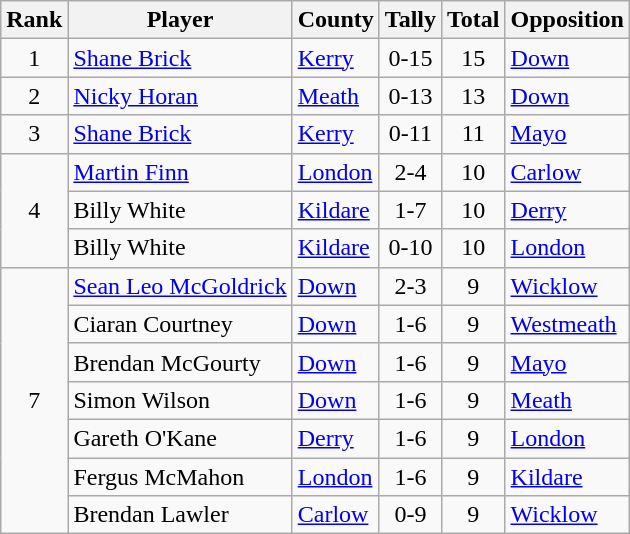<table class="wikitable">
<tr>
<th>Rank</th>
<th>Player</th>
<th>County</th>
<th>Tally</th>
<th>Total</th>
<th>Opposition</th>
</tr>
<tr>
<td rowspan="1" align="center">1</td>
<td><a href='#'>Shane Brick</a></td>
<td><a href='#'>Kerry</a></td>
<td align="center">0-15</td>
<td align="center">15</td>
<td><a href='#'>Down</a></td>
</tr>
<tr>
<td rowspan="1" align="center">2</td>
<td><a href='#'>Nicky Horan</a></td>
<td><a href='#'>Meath</a></td>
<td align="center">0-13</td>
<td align="center">13</td>
<td><a href='#'>Down</a></td>
</tr>
<tr>
<td rowspan="1" align="center">3</td>
<td><a href='#'>Shane Brick</a></td>
<td><a href='#'>Kerry</a></td>
<td align="center">0-11</td>
<td align="center">11</td>
<td><a href='#'>Mayo</a></td>
</tr>
<tr>
<td rowspan="3" align="center">4</td>
<td><a href='#'>Martin Finn</a></td>
<td><a href='#'>London</a></td>
<td align="center">2-4</td>
<td align="center">10</td>
<td><a href='#'>Carlow</a></td>
</tr>
<tr>
<td>Billy White</td>
<td><a href='#'>Kildare</a></td>
<td align="center">1-7</td>
<td align="center">10</td>
<td><a href='#'>Derry</a></td>
</tr>
<tr>
<td>Billy White</td>
<td><a href='#'>Kildare</a></td>
<td align="center">0-10</td>
<td align="center">10</td>
<td><a href='#'>London</a></td>
</tr>
<tr>
<td rowspan="7" align="center">7</td>
<td><a href='#'>Sean Leo McGoldrick</a></td>
<td><a href='#'>Down</a></td>
<td align="center">2-3</td>
<td align="center">9</td>
<td><a href='#'>Wicklow</a></td>
</tr>
<tr>
<td>Ciaran Courtney</td>
<td><a href='#'>Down</a></td>
<td align="center">1-6</td>
<td align="center">9</td>
<td><a href='#'>Westmeath</a></td>
</tr>
<tr>
<td>Brendan McGourty</td>
<td><a href='#'>Down</a></td>
<td align="center">1-6</td>
<td align="center">9</td>
<td><a href='#'>Mayo</a></td>
</tr>
<tr>
<td>Simon Wilson</td>
<td><a href='#'>Down</a></td>
<td align="center">1-6</td>
<td align="center">9</td>
<td><a href='#'>Meath</a></td>
</tr>
<tr>
<td>Gareth O'Kane</td>
<td><a href='#'>Derry</a></td>
<td align="center">1-6</td>
<td align="center">9</td>
<td><a href='#'>London</a></td>
</tr>
<tr>
<td>Fergus McMahon</td>
<td><a href='#'>London</a></td>
<td align="center">1-6</td>
<td align="center">9</td>
<td><a href='#'>Kildare</a></td>
</tr>
<tr>
<td>Brendan Lawler</td>
<td><a href='#'>Carlow</a></td>
<td align="center">0-9</td>
<td align="center">9</td>
<td><a href='#'>Wicklow</a></td>
</tr>
</table>
